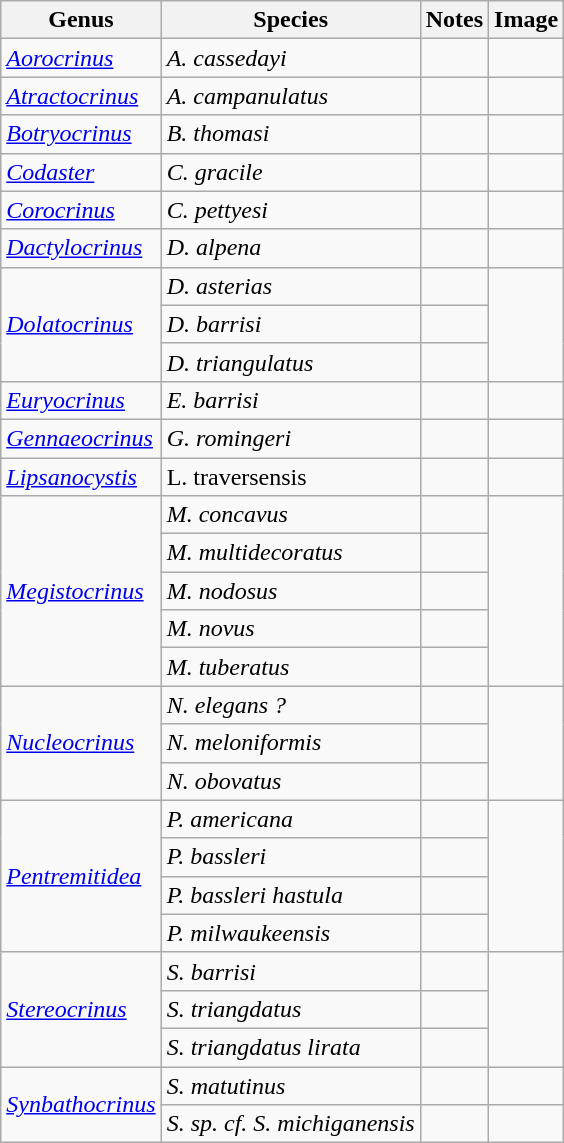<table class="wikitable">
<tr>
<th>Genus</th>
<th>Species</th>
<th>Notes</th>
<th>Image</th>
</tr>
<tr>
<td><em><a href='#'>Aorocrinus</a></em></td>
<td><em>A. cassedayi</em></td>
<td></td>
<td></td>
</tr>
<tr>
<td><em><a href='#'>Atractocrinus</a></em></td>
<td><em>A. campanulatus</em></td>
<td></td>
<td></td>
</tr>
<tr>
<td><em><a href='#'>Botryocrinus</a></em></td>
<td><em>B. thomasi</em></td>
<td></td>
<td></td>
</tr>
<tr>
<td><em><a href='#'>Codaster</a></em></td>
<td><em>C. gracile</em></td>
<td></td>
<td></td>
</tr>
<tr>
<td><em><a href='#'>Corocrinus</a></em></td>
<td><em>C. pettyesi</em></td>
<td></td>
<td></td>
</tr>
<tr>
<td><em><a href='#'>Dactylocrinus</a></em></td>
<td><em>D. alpena</em></td>
<td></td>
<td></td>
</tr>
<tr>
<td rowspan="3"><em><a href='#'>Dolatocrinus</a></em></td>
<td><em>D. asterias</em></td>
<td></td>
<td rowspan="3"></td>
</tr>
<tr>
<td><em>D. barrisi</em></td>
<td></td>
</tr>
<tr>
<td><em>D. triangulatus</em></td>
<td></td>
</tr>
<tr>
<td><em><a href='#'>Euryocrinus</a></em></td>
<td><em>E. barrisi</em></td>
<td></td>
<td></td>
</tr>
<tr>
<td><em><a href='#'>Gennaeocrinus</a></em></td>
<td><em>G. romingeri</em></td>
<td></td>
<td></td>
</tr>
<tr>
<td><em><a href='#'>Lipsanocystis</a></em></td>
<td>L. traversensis</td>
<td></td>
<td></td>
</tr>
<tr>
<td rowspan="5"><em><a href='#'>Megistocrinus</a></em></td>
<td><em>M. concavus</em></td>
<td></td>
<td rowspan="5"></td>
</tr>
<tr>
<td><em>M. multidecoratus</em></td>
<td></td>
</tr>
<tr>
<td><em>M. nodosus</em></td>
<td></td>
</tr>
<tr>
<td><em>M. novus</em></td>
<td></td>
</tr>
<tr>
<td><em>M. tuberatus</em></td>
<td></td>
</tr>
<tr>
<td rowspan="3"><em><a href='#'>Nucleocrinus</a></em></td>
<td><em>N. elegans ?</em></td>
<td></td>
<td rowspan="3"></td>
</tr>
<tr>
<td><em>N. meloniformis</em></td>
<td></td>
</tr>
<tr>
<td><em>N. obovatus</em></td>
<td></td>
</tr>
<tr>
<td rowspan="4"><em><a href='#'>Pentremitidea</a></em></td>
<td><em>P. americana</em></td>
<td></td>
<td rowspan="4"></td>
</tr>
<tr>
<td><em>P. bassleri</em></td>
<td></td>
</tr>
<tr>
<td><em>P. bassleri hastula</em></td>
<td></td>
</tr>
<tr>
<td><em>P. milwaukeensis</em></td>
<td></td>
</tr>
<tr>
<td rowspan="3"><em><a href='#'>Stereocrinus</a></em></td>
<td><em>S. barrisi</em></td>
<td></td>
<td rowspan="3"></td>
</tr>
<tr>
<td><em>S. triangdatus</em></td>
<td></td>
</tr>
<tr>
<td><em>S. triangdatus lirata</em></td>
<td></td>
</tr>
<tr>
<td rowspan="2"><em><a href='#'>Synbathocrinus</a></em></td>
<td><em>S. matutinus</em></td>
<td></td>
<td></td>
</tr>
<tr>
<td><em>S. sp. cf. S. michiganensis</em></td>
<td></td>
<td></td>
</tr>
</table>
